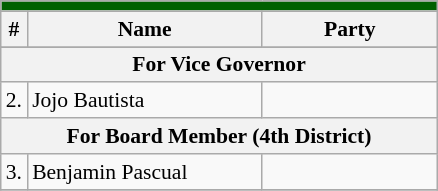<table class="wikitable" style="font-size:90%">
<tr>
<td colspan="5" bgcolor="#006000"></td>
</tr>
<tr>
<th>#</th>
<th width=150px>Name</th>
<th colspan=2 width=110px>Party</th>
</tr>
<tr>
</tr>
<tr>
<th colspan=5>For Vice Governor</th>
</tr>
<tr>
<td>2.</td>
<td>Jojo Bautista</td>
<td></td>
</tr>
<tr>
<th colspan="5">For Board Member (4th District)</th>
</tr>
<tr>
<td>3.</td>
<td>Benjamin Pascual</td>
<td></td>
</tr>
<tr>
</tr>
</table>
